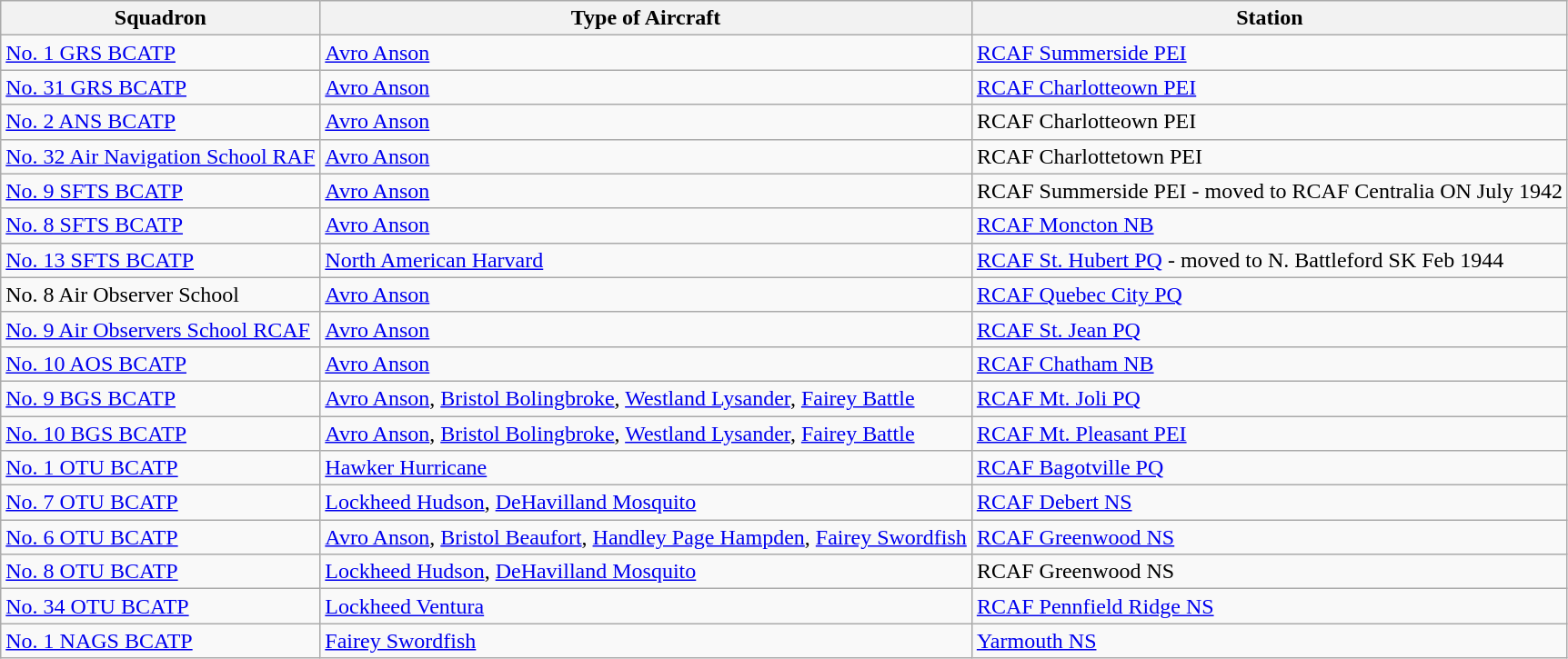<table class="wikitable">
<tr>
<th>Squadron</th>
<th>Type of Aircraft</th>
<th>Station</th>
</tr>
<tr>
<td><a href='#'>No. 1 GRS BCATP</a></td>
<td><a href='#'>Avro Anson</a></td>
<td><a href='#'>RCAF Summerside PEI</a></td>
</tr>
<tr>
<td><a href='#'>No. 31 GRS BCATP</a></td>
<td><a href='#'>Avro Anson</a></td>
<td><a href='#'>RCAF Charlotteown PEI</a></td>
</tr>
<tr>
<td><a href='#'>No. 2 ANS BCATP</a></td>
<td><a href='#'>Avro Anson</a></td>
<td>RCAF Charlotteown PEI</td>
</tr>
<tr>
<td><a href='#'>No. 32 Air Navigation School RAF</a></td>
<td><a href='#'>Avro Anson</a></td>
<td>RCAF Charlottetown PEI</td>
</tr>
<tr>
<td><a href='#'>No. 9 SFTS BCATP</a></td>
<td><a href='#'>Avro Anson</a></td>
<td>RCAF Summerside PEI - moved to RCAF Centralia ON July 1942</td>
</tr>
<tr>
<td><a href='#'>No. 8 SFTS BCATP</a></td>
<td><a href='#'>Avro Anson</a></td>
<td><a href='#'>RCAF Moncton NB</a></td>
</tr>
<tr>
<td><a href='#'>No. 13 SFTS BCATP</a></td>
<td><a href='#'>North American Harvard</a></td>
<td><a href='#'>RCAF St. Hubert PQ</a> - moved to N. Battleford SK Feb 1944</td>
</tr>
<tr>
<td>No. 8 Air Observer School</td>
<td><a href='#'>Avro Anson</a></td>
<td><a href='#'>RCAF Quebec City PQ</a></td>
</tr>
<tr>
<td><a href='#'>No. 9 Air Observers School RCAF</a></td>
<td><a href='#'>Avro Anson</a></td>
<td><a href='#'>RCAF St. Jean PQ</a></td>
</tr>
<tr>
<td><a href='#'>No. 10 AOS BCATP</a></td>
<td><a href='#'>Avro Anson</a></td>
<td><a href='#'>RCAF Chatham NB</a></td>
</tr>
<tr>
<td><a href='#'>No. 9 BGS BCATP</a></td>
<td><a href='#'>Avro Anson</a>, <a href='#'>Bristol Bolingbroke</a>, <a href='#'>Westland Lysander</a>, <a href='#'>Fairey Battle</a></td>
<td><a href='#'>RCAF Mt. Joli PQ</a></td>
</tr>
<tr>
<td><a href='#'>No. 10 BGS BCATP</a></td>
<td><a href='#'>Avro Anson</a>, <a href='#'>Bristol Bolingbroke</a>, <a href='#'>Westland Lysander</a>, <a href='#'>Fairey Battle</a></td>
<td><a href='#'>RCAF Mt. Pleasant PEI</a></td>
</tr>
<tr>
<td><a href='#'>No. 1 OTU BCATP</a></td>
<td><a href='#'>Hawker Hurricane</a></td>
<td><a href='#'>RCAF Bagotville PQ</a></td>
</tr>
<tr>
<td><a href='#'>No. 7 OTU BCATP</a></td>
<td><a href='#'>Lockheed Hudson</a>, <a href='#'>DeHavilland Mosquito</a></td>
<td><a href='#'>RCAF Debert NS</a></td>
</tr>
<tr>
<td><a href='#'>No. 6 OTU BCATP</a></td>
<td><a href='#'>Avro Anson</a>, <a href='#'>Bristol Beaufort</a>, <a href='#'>Handley Page Hampden</a>, <a href='#'>Fairey Swordfish</a></td>
<td><a href='#'>RCAF Greenwood NS</a></td>
</tr>
<tr>
<td><a href='#'>No. 8 OTU BCATP</a></td>
<td><a href='#'>Lockheed Hudson</a>, <a href='#'>DeHavilland Mosquito</a></td>
<td>RCAF Greenwood NS</td>
</tr>
<tr>
<td><a href='#'>No. 34 OTU BCATP</a></td>
<td><a href='#'>Lockheed Ventura</a></td>
<td><a href='#'>RCAF Pennfield Ridge NS</a></td>
</tr>
<tr>
<td><a href='#'>No. 1 NAGS BCATP</a></td>
<td><a href='#'>Fairey Swordfish</a></td>
<td><a href='#'>Yarmouth NS</a></td>
</tr>
</table>
